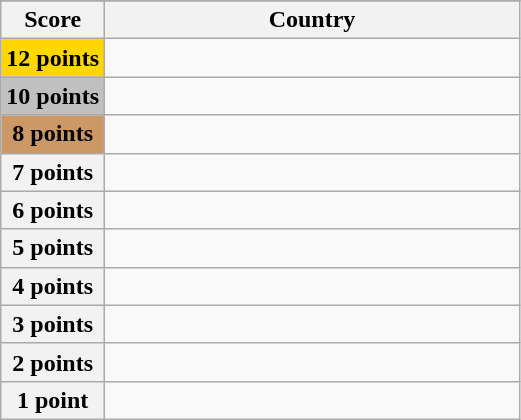<table class="wikitable">
<tr>
</tr>
<tr>
<th scope="col" width="20%">Score</th>
<th scope="col">Country</th>
</tr>
<tr>
<th scope="row" style="background:gold">12 points</th>
<td></td>
</tr>
<tr>
<th scope="row" style="background:silver">10 points</th>
<td></td>
</tr>
<tr>
<th scope="row" style="background:#CC9966">8 points</th>
<td></td>
</tr>
<tr>
<th scope="row">7 points</th>
<td></td>
</tr>
<tr>
<th scope="row">6 points</th>
<td></td>
</tr>
<tr>
<th scope="row">5 points</th>
<td></td>
</tr>
<tr>
<th scope="row">4 points</th>
<td></td>
</tr>
<tr>
<th scope="row">3 points</th>
<td></td>
</tr>
<tr>
<th scope="row">2 points</th>
<td></td>
</tr>
<tr>
<th scope="row">1 point</th>
<td></td>
</tr>
</table>
